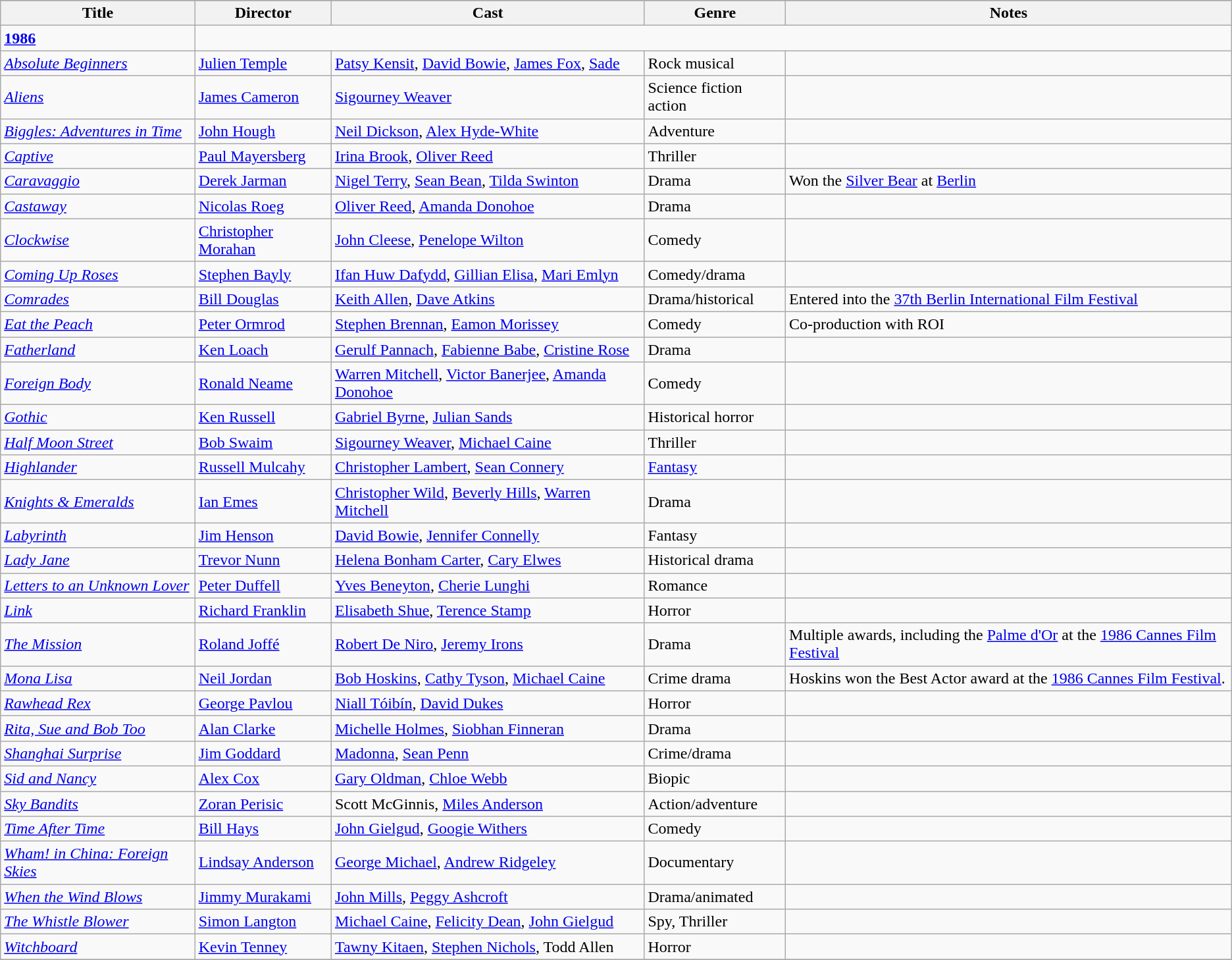<table class="wikitable">
<tr>
</tr>
<tr>
<th>Title</th>
<th>Director</th>
<th>Cast</th>
<th>Genre</th>
<th>Notes</th>
</tr>
<tr>
<td><strong><a href='#'>1986</a></strong></td>
</tr>
<tr>
<td><em><a href='#'>Absolute Beginners</a></em></td>
<td><a href='#'>Julien Temple</a></td>
<td><a href='#'>Patsy Kensit</a>, <a href='#'>David Bowie</a>, <a href='#'>James Fox</a>, <a href='#'>Sade</a></td>
<td>Rock musical</td>
<td></td>
</tr>
<tr>
<td><em><a href='#'>Aliens</a></em></td>
<td><a href='#'>James Cameron</a></td>
<td><a href='#'>Sigourney Weaver</a></td>
<td>Science fiction action</td>
<td></td>
</tr>
<tr>
<td><em><a href='#'>Biggles: Adventures in Time</a></em></td>
<td><a href='#'>John Hough</a></td>
<td><a href='#'>Neil Dickson</a>, <a href='#'>Alex Hyde-White</a></td>
<td>Adventure</td>
<td></td>
</tr>
<tr>
<td><em><a href='#'>Captive</a></em></td>
<td><a href='#'>Paul Mayersberg</a></td>
<td><a href='#'>Irina Brook</a>, <a href='#'>Oliver Reed</a></td>
<td>Thriller</td>
<td></td>
</tr>
<tr>
<td><em><a href='#'>Caravaggio</a></em></td>
<td><a href='#'>Derek Jarman</a></td>
<td><a href='#'>Nigel Terry</a>, <a href='#'>Sean Bean</a>, <a href='#'>Tilda Swinton</a></td>
<td>Drama</td>
<td>Won the <a href='#'>Silver Bear</a> at <a href='#'>Berlin</a></td>
</tr>
<tr>
<td><em><a href='#'>Castaway</a></em></td>
<td><a href='#'>Nicolas Roeg</a></td>
<td><a href='#'>Oliver Reed</a>, <a href='#'>Amanda Donohoe</a></td>
<td>Drama</td>
<td></td>
</tr>
<tr>
<td><em><a href='#'>Clockwise</a></em></td>
<td><a href='#'>Christopher Morahan</a></td>
<td><a href='#'>John Cleese</a>, <a href='#'>Penelope Wilton</a></td>
<td>Comedy</td>
<td></td>
</tr>
<tr>
<td><em><a href='#'>Coming Up Roses</a></em></td>
<td><a href='#'>Stephen Bayly</a></td>
<td><a href='#'>Ifan Huw Dafydd</a>, <a href='#'>Gillian Elisa</a>, <a href='#'>Mari Emlyn</a></td>
<td>Comedy/drama</td>
<td></td>
</tr>
<tr>
<td><em><a href='#'>Comrades</a></em></td>
<td><a href='#'>Bill Douglas</a></td>
<td><a href='#'>Keith Allen</a>, <a href='#'>Dave Atkins</a></td>
<td>Drama/historical</td>
<td>Entered into the <a href='#'>37th Berlin International Film Festival</a></td>
</tr>
<tr>
<td><em><a href='#'>Eat the Peach</a></em></td>
<td><a href='#'>Peter Ormrod</a></td>
<td><a href='#'>Stephen Brennan</a>, <a href='#'>Eamon Morissey</a></td>
<td>Comedy</td>
<td>Co-production with ROI</td>
</tr>
<tr>
<td><em><a href='#'>Fatherland</a></em></td>
<td><a href='#'>Ken Loach</a></td>
<td><a href='#'>Gerulf Pannach</a>, <a href='#'>Fabienne Babe</a>, <a href='#'>Cristine Rose</a></td>
<td>Drama</td>
<td></td>
</tr>
<tr>
<td><em><a href='#'>Foreign Body</a></em></td>
<td><a href='#'>Ronald Neame</a></td>
<td><a href='#'>Warren Mitchell</a>, <a href='#'>Victor Banerjee</a>, <a href='#'>Amanda Donohoe</a></td>
<td>Comedy</td>
<td></td>
</tr>
<tr>
<td><em><a href='#'>Gothic</a></em></td>
<td><a href='#'>Ken Russell</a></td>
<td><a href='#'>Gabriel Byrne</a>, <a href='#'>Julian Sands</a></td>
<td>Historical horror</td>
<td></td>
</tr>
<tr>
<td><em><a href='#'>Half Moon Street</a></em></td>
<td><a href='#'>Bob Swaim</a></td>
<td><a href='#'>Sigourney Weaver</a>, <a href='#'>Michael Caine</a></td>
<td>Thriller</td>
<td></td>
</tr>
<tr>
<td><em><a href='#'>Highlander</a></em></td>
<td><a href='#'>Russell Mulcahy</a></td>
<td><a href='#'>Christopher Lambert</a>, <a href='#'>Sean Connery</a></td>
<td><a href='#'>Fantasy</a></td>
<td></td>
</tr>
<tr>
<td><em><a href='#'>Knights & Emeralds</a></em></td>
<td><a href='#'>Ian Emes</a></td>
<td><a href='#'>Christopher Wild</a>, <a href='#'>Beverly Hills</a>, <a href='#'>Warren Mitchell</a></td>
<td>Drama</td>
<td></td>
</tr>
<tr>
<td><em><a href='#'>Labyrinth</a></em></td>
<td><a href='#'>Jim Henson</a></td>
<td><a href='#'>David Bowie</a>, <a href='#'>Jennifer Connelly</a></td>
<td>Fantasy</td>
<td></td>
</tr>
<tr>
<td><em><a href='#'>Lady Jane</a></em></td>
<td><a href='#'>Trevor Nunn</a></td>
<td><a href='#'>Helena Bonham Carter</a>, <a href='#'>Cary Elwes</a></td>
<td>Historical drama</td>
<td></td>
</tr>
<tr>
<td><em><a href='#'>Letters to an Unknown Lover</a></em></td>
<td><a href='#'>Peter Duffell</a></td>
<td><a href='#'>Yves Beneyton</a>, <a href='#'>Cherie Lunghi</a></td>
<td>Romance</td>
<td></td>
</tr>
<tr>
<td><em><a href='#'>Link</a></em></td>
<td><a href='#'>Richard Franklin</a></td>
<td><a href='#'>Elisabeth Shue</a>, <a href='#'>Terence Stamp</a></td>
<td>Horror</td>
<td></td>
</tr>
<tr>
<td><em><a href='#'>The Mission</a></em></td>
<td><a href='#'>Roland Joffé</a></td>
<td><a href='#'>Robert De Niro</a>, <a href='#'>Jeremy Irons</a></td>
<td>Drama</td>
<td>Multiple awards, including the <a href='#'>Palme d'Or</a> at the <a href='#'>1986 Cannes Film Festival</a></td>
</tr>
<tr>
<td><em><a href='#'>Mona Lisa</a></em></td>
<td><a href='#'>Neil Jordan</a></td>
<td><a href='#'>Bob Hoskins</a>, <a href='#'>Cathy Tyson</a>, <a href='#'>Michael Caine</a></td>
<td>Crime drama</td>
<td>Hoskins won the Best Actor award at the <a href='#'>1986 Cannes Film Festival</a>.</td>
</tr>
<tr>
<td><em><a href='#'>Rawhead Rex</a></em></td>
<td><a href='#'>George Pavlou</a></td>
<td><a href='#'>Niall Tóibín</a>, <a href='#'>David Dukes</a></td>
<td>Horror</td>
<td></td>
</tr>
<tr>
<td><em><a href='#'>Rita, Sue and Bob Too</a></em></td>
<td><a href='#'>Alan Clarke</a></td>
<td><a href='#'>Michelle Holmes</a>, <a href='#'>Siobhan Finneran</a></td>
<td>Drama</td>
<td></td>
</tr>
<tr>
<td><em><a href='#'>Shanghai Surprise</a></em></td>
<td><a href='#'>Jim Goddard</a></td>
<td><a href='#'>Madonna</a>, <a href='#'>Sean Penn</a></td>
<td>Crime/drama</td>
<td></td>
</tr>
<tr>
<td><em><a href='#'>Sid and Nancy</a></em></td>
<td><a href='#'>Alex Cox</a></td>
<td><a href='#'>Gary Oldman</a>, <a href='#'>Chloe Webb</a></td>
<td>Biopic</td>
<td></td>
</tr>
<tr>
<td><em><a href='#'>Sky Bandits</a></em></td>
<td><a href='#'>Zoran Perisic</a></td>
<td>Scott McGinnis, <a href='#'>Miles Anderson</a></td>
<td>Action/adventure</td>
<td></td>
</tr>
<tr>
<td><em><a href='#'>Time After Time</a></em></td>
<td><a href='#'>Bill Hays</a></td>
<td><a href='#'>John Gielgud</a>, <a href='#'>Googie Withers</a></td>
<td>Comedy</td>
<td></td>
</tr>
<tr>
<td><em><a href='#'>Wham! in China: Foreign Skies</a></em></td>
<td><a href='#'>Lindsay Anderson</a></td>
<td><a href='#'>George Michael</a>, <a href='#'>Andrew Ridgeley</a></td>
<td>Documentary</td>
<td></td>
</tr>
<tr>
<td><em><a href='#'>When the Wind Blows</a></em></td>
<td><a href='#'>Jimmy Murakami</a></td>
<td><a href='#'>John Mills</a>, <a href='#'>Peggy Ashcroft</a></td>
<td>Drama/animated</td>
<td></td>
</tr>
<tr>
<td><em><a href='#'>The Whistle Blower</a></em></td>
<td><a href='#'>Simon Langton</a></td>
<td><a href='#'>Michael Caine</a>, <a href='#'>Felicity Dean</a>, <a href='#'>John Gielgud</a></td>
<td>Spy, Thriller</td>
</tr>
<tr>
<td><em><a href='#'>Witchboard</a></em></td>
<td><a href='#'>Kevin Tenney</a></td>
<td><a href='#'>Tawny Kitaen</a>, <a href='#'>Stephen Nichols</a>, Todd Allen</td>
<td>Horror</td>
<td></td>
</tr>
<tr>
</tr>
</table>
